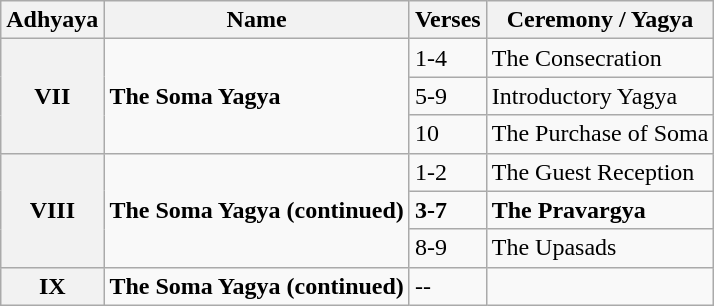<table class="wikitable">
<tr>
<th>Adhyaya</th>
<th>Name</th>
<th>Verses</th>
<th>Ceremony / Yagya</th>
</tr>
<tr>
<th rowspan="3">VII</th>
<td rowspan="3"><strong>The Soma Yagya</strong></td>
<td>1-4</td>
<td>The Consecration</td>
</tr>
<tr>
<td>5-9</td>
<td>Introductory Yagya</td>
</tr>
<tr>
<td>10</td>
<td>The Purchase of Soma</td>
</tr>
<tr>
<th rowspan="3">VIII</th>
<td rowspan="3"><strong>The Soma Yagya (continued)</strong></td>
<td>1-2</td>
<td>The Guest Reception</td>
</tr>
<tr>
<td><strong>3-7</strong></td>
<td><strong>The Pravargya</strong></td>
</tr>
<tr>
<td>8-9</td>
<td>The Upasads</td>
</tr>
<tr>
<th><strong>IX</strong></th>
<td><strong>The Soma Yagya (continued)</strong></td>
<td>--</td>
<td></td>
</tr>
</table>
